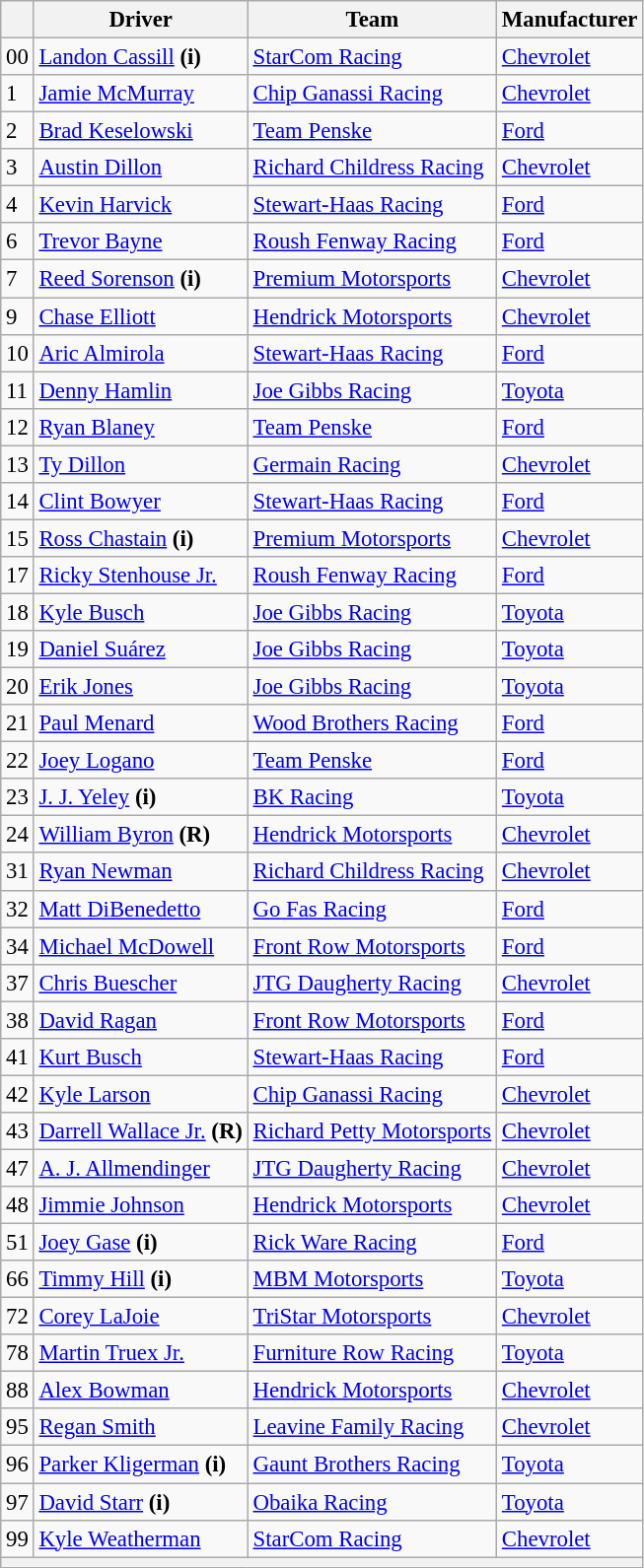<table class="wikitable" style="font-size:95%">
<tr>
<th></th>
<th>Driver</th>
<th>Team</th>
<th>Manufacturer</th>
</tr>
<tr>
<td>00</td>
<td><a href='#'>Landon Cassill</a> <strong>(i)</strong></td>
<td><a href='#'>StarCom Racing</a></td>
<td><a href='#'>Chevrolet</a></td>
</tr>
<tr>
<td>1</td>
<td><a href='#'>Jamie McMurray</a></td>
<td><a href='#'>Chip Ganassi Racing</a></td>
<td><a href='#'>Chevrolet</a></td>
</tr>
<tr>
<td>2</td>
<td><a href='#'>Brad Keselowski</a></td>
<td><a href='#'>Team Penske</a></td>
<td><a href='#'>Ford</a></td>
</tr>
<tr>
<td>3</td>
<td><a href='#'>Austin Dillon</a></td>
<td><a href='#'>Richard Childress Racing</a></td>
<td><a href='#'>Chevrolet</a></td>
</tr>
<tr>
<td>4</td>
<td><a href='#'>Kevin Harvick</a></td>
<td><a href='#'>Stewart-Haas Racing</a></td>
<td><a href='#'>Ford</a></td>
</tr>
<tr>
<td>6</td>
<td><a href='#'>Trevor Bayne</a></td>
<td><a href='#'>Roush Fenway Racing</a></td>
<td><a href='#'>Ford</a></td>
</tr>
<tr>
<td>7</td>
<td><a href='#'>Reed Sorenson</a> <strong>(i)</strong></td>
<td><a href='#'>Premium Motorsports</a></td>
<td><a href='#'>Chevrolet</a></td>
</tr>
<tr>
<td>9</td>
<td><a href='#'>Chase Elliott</a></td>
<td><a href='#'>Hendrick Motorsports</a></td>
<td><a href='#'>Chevrolet</a></td>
</tr>
<tr>
<td>10</td>
<td><a href='#'>Aric Almirola</a></td>
<td><a href='#'>Stewart-Haas Racing</a></td>
<td><a href='#'>Ford</a></td>
</tr>
<tr>
<td>11</td>
<td><a href='#'>Denny Hamlin</a></td>
<td><a href='#'>Joe Gibbs Racing</a></td>
<td><a href='#'>Toyota</a></td>
</tr>
<tr>
<td>12</td>
<td><a href='#'>Ryan Blaney</a></td>
<td><a href='#'>Team Penske</a></td>
<td><a href='#'>Ford</a></td>
</tr>
<tr>
<td>13</td>
<td><a href='#'>Ty Dillon</a></td>
<td><a href='#'>Germain Racing</a></td>
<td><a href='#'>Chevrolet</a></td>
</tr>
<tr>
<td>14</td>
<td><a href='#'>Clint Bowyer</a></td>
<td><a href='#'>Stewart-Haas Racing</a></td>
<td><a href='#'>Ford</a></td>
</tr>
<tr>
<td>15</td>
<td><a href='#'>Ross Chastain</a> <strong>(i)</strong></td>
<td><a href='#'>Premium Motorsports</a></td>
<td><a href='#'>Chevrolet</a></td>
</tr>
<tr>
<td>17</td>
<td><a href='#'>Ricky Stenhouse Jr.</a></td>
<td><a href='#'>Roush Fenway Racing</a></td>
<td><a href='#'>Ford</a></td>
</tr>
<tr>
<td>18</td>
<td><a href='#'>Kyle Busch</a></td>
<td><a href='#'>Joe Gibbs Racing</a></td>
<td><a href='#'>Toyota</a></td>
</tr>
<tr>
<td>19</td>
<td><a href='#'>Daniel Suárez</a></td>
<td><a href='#'>Joe Gibbs Racing</a></td>
<td><a href='#'>Toyota</a></td>
</tr>
<tr>
<td>20</td>
<td><a href='#'>Erik Jones</a></td>
<td><a href='#'>Joe Gibbs Racing</a></td>
<td><a href='#'>Toyota</a></td>
</tr>
<tr>
<td>21</td>
<td><a href='#'>Paul Menard</a></td>
<td><a href='#'>Wood Brothers Racing</a></td>
<td><a href='#'>Ford</a></td>
</tr>
<tr>
<td>22</td>
<td><a href='#'>Joey Logano</a></td>
<td><a href='#'>Team Penske</a></td>
<td><a href='#'>Ford</a></td>
</tr>
<tr>
<td>23</td>
<td><a href='#'>J. J. Yeley</a> <strong>(i)</strong></td>
<td><a href='#'>BK Racing</a></td>
<td><a href='#'>Toyota</a></td>
</tr>
<tr>
<td>24</td>
<td><a href='#'>William Byron</a> <strong>(R)</strong></td>
<td><a href='#'>Hendrick Motorsports</a></td>
<td><a href='#'>Chevrolet</a></td>
</tr>
<tr>
<td>31</td>
<td><a href='#'>Ryan Newman</a></td>
<td><a href='#'>Richard Childress Racing</a></td>
<td><a href='#'>Chevrolet</a></td>
</tr>
<tr>
<td>32</td>
<td><a href='#'>Matt DiBenedetto</a></td>
<td><a href='#'>Go Fas Racing</a></td>
<td><a href='#'>Ford</a></td>
</tr>
<tr>
<td>34</td>
<td><a href='#'>Michael McDowell</a></td>
<td><a href='#'>Front Row Motorsports</a></td>
<td><a href='#'>Ford</a></td>
</tr>
<tr>
<td>37</td>
<td><a href='#'>Chris Buescher</a></td>
<td><a href='#'>JTG Daugherty Racing</a></td>
<td><a href='#'>Chevrolet</a></td>
</tr>
<tr>
<td>38</td>
<td><a href='#'>David Ragan</a></td>
<td><a href='#'>Front Row Motorsports</a></td>
<td><a href='#'>Ford</a></td>
</tr>
<tr>
<td>41</td>
<td><a href='#'>Kurt Busch</a></td>
<td><a href='#'>Stewart-Haas Racing</a></td>
<td><a href='#'>Ford</a></td>
</tr>
<tr>
<td>42</td>
<td><a href='#'>Kyle Larson</a></td>
<td><a href='#'>Chip Ganassi Racing</a></td>
<td><a href='#'>Chevrolet</a></td>
</tr>
<tr>
<td>43</td>
<td><a href='#'>Darrell Wallace Jr.</a> <strong>(R)</strong></td>
<td><a href='#'>Richard Petty Motorsports</a></td>
<td><a href='#'>Chevrolet</a></td>
</tr>
<tr>
<td>47</td>
<td><a href='#'>A. J. Allmendinger</a></td>
<td><a href='#'>JTG Daugherty Racing</a></td>
<td><a href='#'>Chevrolet</a></td>
</tr>
<tr>
<td>48</td>
<td><a href='#'>Jimmie Johnson</a></td>
<td><a href='#'>Hendrick Motorsports</a></td>
<td><a href='#'>Chevrolet</a></td>
</tr>
<tr>
<td>51</td>
<td><a href='#'>Joey Gase</a> <strong>(i)</strong></td>
<td><a href='#'>Rick Ware Racing</a></td>
<td><a href='#'>Ford</a></td>
</tr>
<tr>
<td>66</td>
<td><a href='#'>Timmy Hill</a> <strong>(i)</strong></td>
<td><a href='#'>MBM Motorsports</a></td>
<td><a href='#'>Toyota</a></td>
</tr>
<tr>
<td>72</td>
<td><a href='#'>Corey LaJoie</a></td>
<td><a href='#'>TriStar Motorsports</a></td>
<td><a href='#'>Chevrolet</a></td>
</tr>
<tr>
<td>78</td>
<td><a href='#'>Martin Truex Jr.</a></td>
<td><a href='#'>Furniture Row Racing</a></td>
<td><a href='#'>Toyota</a></td>
</tr>
<tr>
<td>88</td>
<td><a href='#'>Alex Bowman</a></td>
<td><a href='#'>Hendrick Motorsports</a></td>
<td><a href='#'>Chevrolet</a></td>
</tr>
<tr>
<td>95</td>
<td><a href='#'>Regan Smith</a></td>
<td><a href='#'>Leavine Family Racing</a></td>
<td><a href='#'>Chevrolet</a></td>
</tr>
<tr>
<td>96</td>
<td><a href='#'>Parker Kligerman</a> <strong>(i)</strong></td>
<td><a href='#'>Gaunt Brothers Racing</a></td>
<td><a href='#'>Toyota</a></td>
</tr>
<tr>
<td>97</td>
<td><a href='#'>David Starr</a> <strong>(i)</strong></td>
<td><a href='#'>Obaika Racing</a></td>
<td><a href='#'>Toyota</a></td>
</tr>
<tr>
<td>99</td>
<td><a href='#'>Kyle Weatherman</a></td>
<td><a href='#'>StarCom Racing</a></td>
<td><a href='#'>Chevrolet</a></td>
</tr>
<tr>
<th colspan="4"></th>
</tr>
</table>
